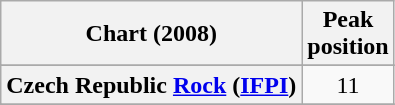<table class="wikitable sortable plainrowheaders">
<tr>
<th>Chart (2008)</th>
<th>Peak<br> position</th>
</tr>
<tr>
</tr>
<tr>
</tr>
<tr>
<th scope="row">Czech Republic <a href='#'>Rock</a> (<a href='#'>IFPI</a>)</th>
<td style="text-align:center">11</td>
</tr>
<tr>
</tr>
<tr>
</tr>
<tr>
</tr>
<tr>
</tr>
<tr>
</tr>
</table>
